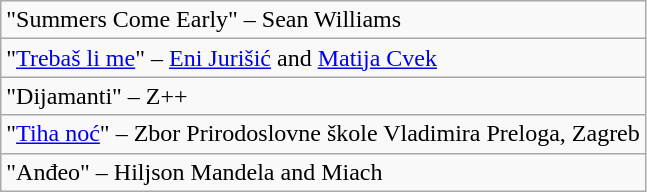<table class="wikitable mw-collapsible mw-collapsed">
<tr>
<td>"Summers Come Early" – Sean Williams</td>
</tr>
<tr>
<td>"<a href='#'>Trebaš li me</a>" – <a href='#'>Eni Jurišić</a> and <a href='#'>Matija Cvek</a></td>
</tr>
<tr>
<td>"Dijamanti" – Z++</td>
</tr>
<tr>
<td>"<a href='#'>Tiha noć</a>" – Zbor Prirodoslovne škole Vladimira Preloga, Zagreb</td>
</tr>
<tr>
<td>"Anđeo" – Hiljson Mandela and Miach</td>
</tr>
</table>
